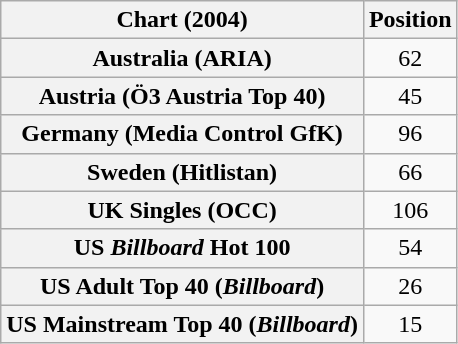<table class="wikitable sortable plainrowheaders" style="text-align:center">
<tr>
<th scope="col">Chart (2004)</th>
<th scope="col">Position</th>
</tr>
<tr>
<th scope="row">Australia (ARIA)</th>
<td>62</td>
</tr>
<tr>
<th scope="row">Austria (Ö3 Austria Top 40)</th>
<td>45</td>
</tr>
<tr>
<th scope="row">Germany (Media Control GfK)</th>
<td>96</td>
</tr>
<tr>
<th scope="row">Sweden (Hitlistan)</th>
<td>66</td>
</tr>
<tr>
<th scope="row">UK Singles (OCC)</th>
<td>106</td>
</tr>
<tr>
<th scope="row">US <em>Billboard</em> Hot 100</th>
<td>54</td>
</tr>
<tr>
<th scope="row">US Adult Top 40 (<em>Billboard</em>)</th>
<td>26</td>
</tr>
<tr>
<th scope="row">US Mainstream Top 40 (<em>Billboard</em>)</th>
<td>15</td>
</tr>
</table>
